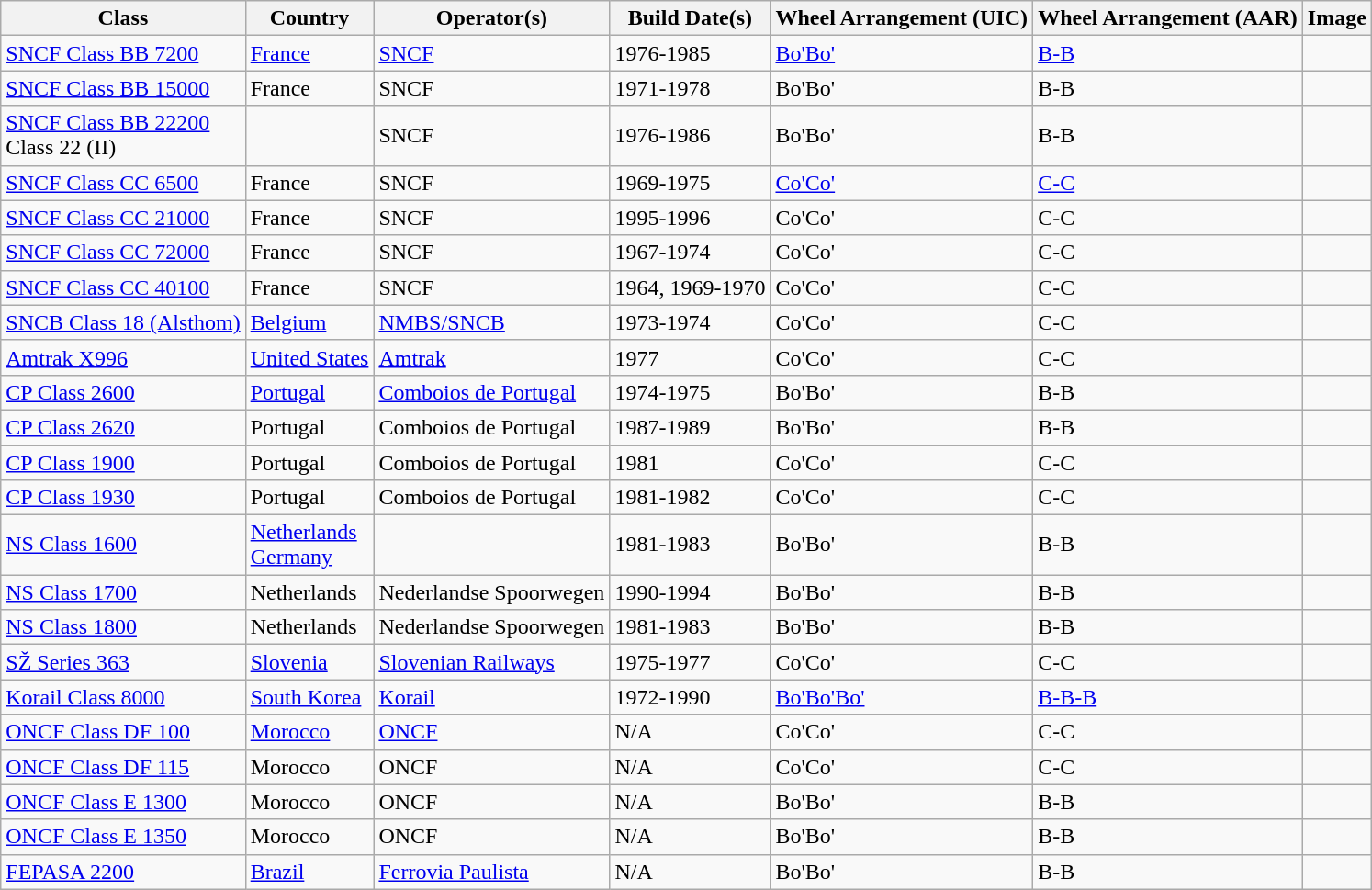<table class="wikitable">
<tr>
<th>Class</th>
<th>Country</th>
<th>Operator(s)</th>
<th>Build Date(s)</th>
<th>Wheel Arrangement (UIC)</th>
<th>Wheel Arrangement (AAR)</th>
<th>Image</th>
</tr>
<tr>
<td><a href='#'>SNCF Class BB 7200</a></td>
<td><a href='#'>France</a></td>
<td><a href='#'>SNCF</a></td>
<td>1976-1985</td>
<td><a href='#'>Bo'Bo'</a></td>
<td><a href='#'>B-B</a></td>
<td></td>
</tr>
<tr>
<td><a href='#'>SNCF Class BB 15000</a></td>
<td>France</td>
<td>SNCF</td>
<td>1971-1978</td>
<td>Bo'Bo'</td>
<td>B-B</td>
<td></td>
</tr>
<tr>
<td><a href='#'>SNCF Class BB 22200</a><br>Class 22 (II)</td>
<td></td>
<td>SNCF</td>
<td>1976-1986</td>
<td>Bo'Bo'</td>
<td>B-B</td>
<td></td>
</tr>
<tr>
<td><a href='#'>SNCF Class CC 6500</a></td>
<td>France</td>
<td>SNCF</td>
<td>1969-1975</td>
<td><a href='#'>Co'Co'</a></td>
<td><a href='#'>C-C</a></td>
<td></td>
</tr>
<tr>
<td><a href='#'>SNCF Class CC 21000</a></td>
<td>France</td>
<td>SNCF</td>
<td>1995-1996</td>
<td>Co'Co'</td>
<td>C-C</td>
<td></td>
</tr>
<tr>
<td><a href='#'>SNCF Class CC 72000</a></td>
<td>France</td>
<td>SNCF</td>
<td>1967-1974</td>
<td>Co'Co'</td>
<td>C-C</td>
<td></td>
</tr>
<tr>
<td><a href='#'>SNCF Class CC 40100</a></td>
<td>France</td>
<td>SNCF</td>
<td>1964, 1969-1970</td>
<td>Co'Co'</td>
<td>C-C</td>
<td></td>
</tr>
<tr>
<td><a href='#'>SNCB Class 18 (Alsthom)</a></td>
<td><a href='#'>Belgium</a></td>
<td><a href='#'>NMBS/SNCB</a></td>
<td>1973-1974</td>
<td>Co'Co'</td>
<td>C-C</td>
<td></td>
</tr>
<tr>
<td><a href='#'>Amtrak X996</a></td>
<td><a href='#'>United States</a></td>
<td><a href='#'>Amtrak</a></td>
<td>1977</td>
<td>Co'Co'</td>
<td>C-C</td>
<td></td>
</tr>
<tr>
<td><a href='#'>CP Class 2600</a></td>
<td><a href='#'>Portugal</a></td>
<td><a href='#'>Comboios de Portugal</a></td>
<td>1974-1975</td>
<td>Bo'Bo'</td>
<td>B-B</td>
<td></td>
</tr>
<tr>
<td><a href='#'>CP Class 2620</a></td>
<td>Portugal</td>
<td>Comboios de Portugal</td>
<td>1987-1989</td>
<td>Bo'Bo'</td>
<td>B-B</td>
<td></td>
</tr>
<tr>
<td><a href='#'>CP Class 1900</a></td>
<td>Portugal</td>
<td>Comboios de Portugal</td>
<td>1981</td>
<td>Co'Co'</td>
<td>C-C</td>
<td></td>
</tr>
<tr>
<td><a href='#'>CP Class 1930</a></td>
<td>Portugal</td>
<td>Comboios de Portugal</td>
<td>1981-1982</td>
<td>Co'Co'</td>
<td>C-C</td>
<td></td>
</tr>
<tr>
<td><a href='#'>NS Class 1600</a></td>
<td><a href='#'>Netherlands</a><br><a href='#'>Germany</a></td>
<td></td>
<td>1981-1983</td>
<td>Bo'Bo'</td>
<td>B-B</td>
<td></td>
</tr>
<tr>
<td><a href='#'>NS Class 1700</a></td>
<td>Netherlands</td>
<td>Nederlandse Spoorwegen</td>
<td>1990-1994</td>
<td>Bo'Bo'</td>
<td>B-B</td>
<td></td>
</tr>
<tr>
<td><a href='#'>NS Class 1800</a></td>
<td>Netherlands</td>
<td>Nederlandse Spoorwegen</td>
<td>1981-1983</td>
<td>Bo'Bo'</td>
<td>B-B</td>
<td></td>
</tr>
<tr>
<td><a href='#'>SŽ Series 363</a></td>
<td><a href='#'>Slovenia</a></td>
<td><a href='#'>Slovenian Railways</a></td>
<td>1975-1977</td>
<td>Co'Co'</td>
<td>C-C</td>
<td></td>
</tr>
<tr>
<td><a href='#'>Korail Class 8000</a></td>
<td><a href='#'>South Korea</a></td>
<td><a href='#'>Korail</a></td>
<td>1972-1990</td>
<td><a href='#'>Bo'Bo'Bo'</a></td>
<td><a href='#'>B-B-B</a></td>
<td></td>
</tr>
<tr>
<td><a href='#'>ONCF Class DF 100</a></td>
<td><a href='#'>Morocco</a></td>
<td><a href='#'>ONCF</a></td>
<td>N/A</td>
<td>Co'Co'</td>
<td>C-C</td>
<td></td>
</tr>
<tr>
<td><a href='#'>ONCF Class DF 115</a></td>
<td>Morocco</td>
<td>ONCF</td>
<td>N/A</td>
<td>Co'Co'</td>
<td>C-C</td>
<td></td>
</tr>
<tr>
<td><a href='#'>ONCF Class E 1300</a></td>
<td>Morocco</td>
<td>ONCF</td>
<td>N/A</td>
<td>Bo'Bo'</td>
<td>B-B</td>
<td></td>
</tr>
<tr>
<td><a href='#'>ONCF Class E 1350</a></td>
<td>Morocco</td>
<td>ONCF</td>
<td>N/A</td>
<td>Bo'Bo'</td>
<td>B-B</td>
<td></td>
</tr>
<tr>
<td><a href='#'>FEPASA 2200</a></td>
<td><a href='#'>Brazil</a></td>
<td><a href='#'>Ferrovia Paulista</a></td>
<td>N/A</td>
<td>Bo'Bo'</td>
<td>B-B</td>
<td></td>
</tr>
</table>
